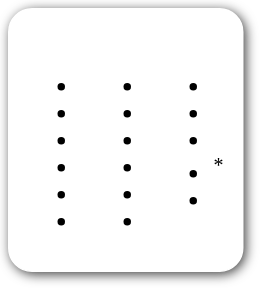<table style="border-radius:1em; box-shadow:0.1em 0.1em 0.5em rgba(0,0,0,0.75); background:white; border:1px solid white; padding:5px;">
<tr style="vertical-align:top;">
<td valign=top><br><ul><li></li><li></li><li></li><li></li><li></li><li></li></ul></td>
<td valign=top><br><ul><li></li><li></li><li></li><li></li><li></li><li></li></ul></td>
<td valign=top><br><ul><li></li><li></li><li></li><li><sup>*</sup></li><li></li></ul></td>
<td></td>
</tr>
</table>
